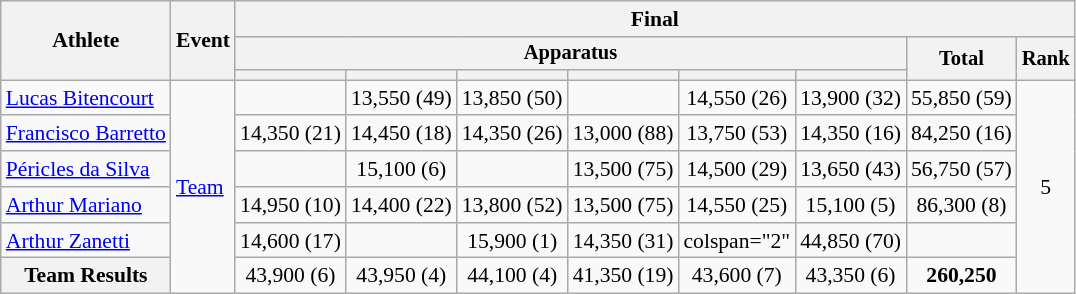<table class="wikitable" style="font-size:90%">
<tr>
<th rowspan=3>Athlete</th>
<th rowspan=3>Event</th>
<th colspan=8>Final</th>
</tr>
<tr style="font-size:95%">
<th colspan=6>Apparatus</th>
<th rowspan=2>Total</th>
<th rowspan=2>Rank</th>
</tr>
<tr style="font-size:95%">
<th></th>
<th></th>
<th></th>
<th></th>
<th></th>
<th></th>
</tr>
<tr align=center>
<td align=left><a href='#'>Lucas Bitencourt</a></td>
<td align=left rowspan=7><a href='#'>Team</a></td>
<td></td>
<td>13,550 (49)</td>
<td>13,850 (50)</td>
<td></td>
<td>14,550 (26)</td>
<td>13,900 (32)</td>
<td>55,850 (59)</td>
<td rowspan=7>5</td>
</tr>
<tr align=center>
<td align=left><a href='#'>Francisco Barretto</a></td>
<td>14,350 (21)</td>
<td>14,450 (18)</td>
<td>14,350 (26)</td>
<td>13,000 (88)</td>
<td>13,750 (53)</td>
<td>14,350 (16)</td>
<td>84,250 (16)</td>
</tr>
<tr align=center>
<td align=left><a href='#'>Péricles da Silva</a></td>
<td></td>
<td>15,100 (6)</td>
<td></td>
<td>13,500 (75)</td>
<td>14,500 (29)</td>
<td>13,650 (43)</td>
<td>56,750 (57)</td>
</tr>
<tr align=center>
<td align=left><a href='#'>Arthur Mariano</a></td>
<td>14,950 (10)</td>
<td>14,400 (22)</td>
<td>13,800 (52)</td>
<td>13,500 (75)</td>
<td>14,550 (25)</td>
<td>15,100 (5)</td>
<td>86,300 (8)</td>
</tr>
<tr align=center>
<td align=left><a href='#'>Arthur Zanetti</a></td>
<td>14,600 (17)</td>
<td></td>
<td>15,900 (1)</td>
<td>14,350 (31)</td>
<td>colspan="2" </td>
<td>44,850 (70)</td>
</tr>
<tr align=center>
<th align=left>Team Results</th>
<td>43,900 (6)</td>
<td>43,950 (4)</td>
<td>44,100 (4)</td>
<td>41,350 (19)</td>
<td>43,600 (7)</td>
<td>43,350 (6)</td>
<td><strong>260,250</strong></td>
</tr>
</table>
